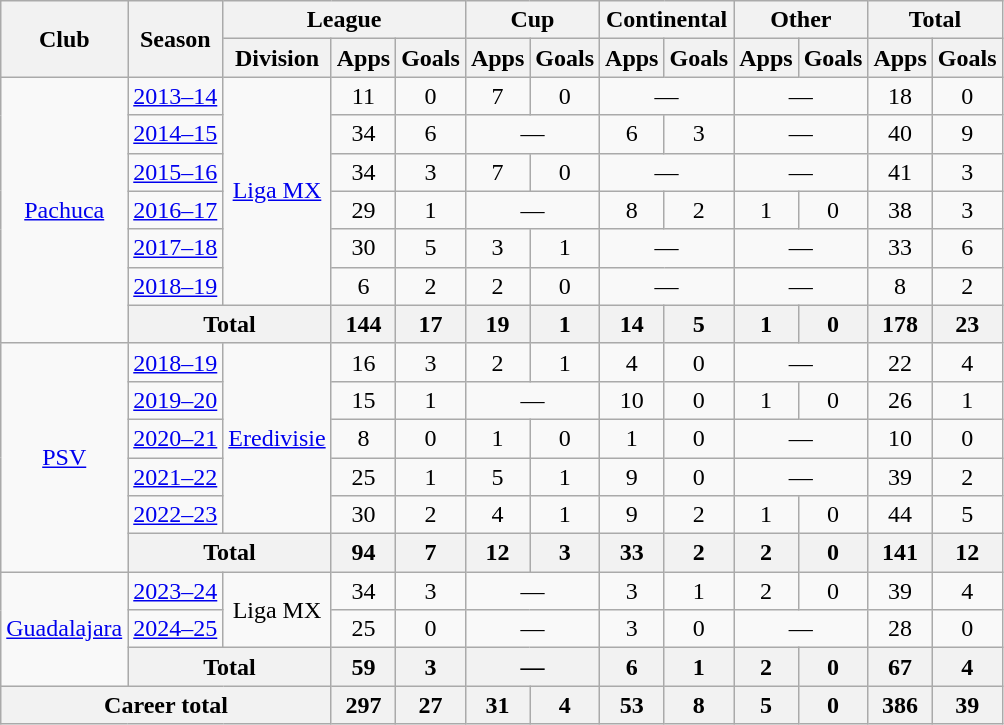<table class="wikitable" style="text-align: center;">
<tr>
<th rowspan="2">Club</th>
<th rowspan="2">Season</th>
<th colspan="3">League</th>
<th colspan="2">Cup</th>
<th colspan="2">Continental</th>
<th colspan="2">Other</th>
<th colspan="2">Total</th>
</tr>
<tr>
<th>Division</th>
<th>Apps</th>
<th>Goals</th>
<th>Apps</th>
<th>Goals</th>
<th>Apps</th>
<th>Goals</th>
<th>Apps</th>
<th>Goals</th>
<th>Apps</th>
<th>Goals</th>
</tr>
<tr>
<td rowspan="7"><a href='#'>Pachuca</a></td>
<td><a href='#'>2013–14</a></td>
<td rowspan="6"><a href='#'>Liga MX</a></td>
<td>11</td>
<td>0</td>
<td>7</td>
<td>0</td>
<td colspan="2">—</td>
<td colspan="2">—</td>
<td>18</td>
<td>0</td>
</tr>
<tr>
<td><a href='#'>2014–15</a></td>
<td>34</td>
<td>6</td>
<td colspan="2">—</td>
<td>6</td>
<td>3</td>
<td colspan="2">—</td>
<td>40</td>
<td>9</td>
</tr>
<tr>
<td><a href='#'>2015–16</a></td>
<td>34</td>
<td>3</td>
<td>7</td>
<td>0</td>
<td colspan="2">—</td>
<td colspan="2">—</td>
<td>41</td>
<td>3</td>
</tr>
<tr>
<td><a href='#'>2016–17</a></td>
<td>29</td>
<td>1</td>
<td colspan="2">—</td>
<td>8</td>
<td>2</td>
<td>1</td>
<td>0</td>
<td>38</td>
<td>3</td>
</tr>
<tr>
<td><a href='#'>2017–18</a></td>
<td>30</td>
<td>5</td>
<td>3</td>
<td>1</td>
<td colspan="2">—</td>
<td colspan="2">—</td>
<td>33</td>
<td>6</td>
</tr>
<tr>
<td><a href='#'>2018–19</a></td>
<td>6</td>
<td>2</td>
<td>2</td>
<td>0</td>
<td colspan="2">—</td>
<td colspan="2">—</td>
<td>8</td>
<td>2</td>
</tr>
<tr>
<th colspan="2">Total</th>
<th>144</th>
<th>17</th>
<th>19</th>
<th>1</th>
<th>14</th>
<th>5</th>
<th>1</th>
<th>0</th>
<th>178</th>
<th>23</th>
</tr>
<tr>
<td rowspan="6"><a href='#'>PSV</a></td>
<td><a href='#'>2018–19</a></td>
<td rowspan="5"><a href='#'>Eredivisie</a></td>
<td>16</td>
<td>3</td>
<td>2</td>
<td>1</td>
<td>4</td>
<td>0</td>
<td colspan="2">—</td>
<td>22</td>
<td>4</td>
</tr>
<tr>
<td><a href='#'>2019–20</a></td>
<td>15</td>
<td>1</td>
<td colspan="2">—</td>
<td>10</td>
<td>0</td>
<td>1</td>
<td>0</td>
<td>26</td>
<td>1</td>
</tr>
<tr>
<td><a href='#'>2020–21</a></td>
<td>8</td>
<td>0</td>
<td>1</td>
<td>0</td>
<td>1</td>
<td>0</td>
<td colspan="2">—</td>
<td>10</td>
<td>0</td>
</tr>
<tr>
<td><a href='#'>2021–22</a></td>
<td>25</td>
<td>1</td>
<td>5</td>
<td>1</td>
<td>9</td>
<td>0</td>
<td colspan="2">—</td>
<td>39</td>
<td>2</td>
</tr>
<tr>
<td><a href='#'>2022–23</a></td>
<td>30</td>
<td>2</td>
<td>4</td>
<td>1</td>
<td>9</td>
<td>2</td>
<td>1</td>
<td>0</td>
<td>44</td>
<td>5</td>
</tr>
<tr>
<th colspan="2">Total</th>
<th>94</th>
<th>7</th>
<th>12</th>
<th>3</th>
<th>33</th>
<th>2</th>
<th>2</th>
<th>0</th>
<th>141</th>
<th>12</th>
</tr>
<tr>
<td rowspan="3"><a href='#'>Guadalajara</a></td>
<td><a href='#'>2023–24</a></td>
<td rowspan="2">Liga MX</td>
<td>34</td>
<td>3</td>
<td colspan="2">—</td>
<td>3</td>
<td>1</td>
<td>2</td>
<td>0</td>
<td>39</td>
<td>4</td>
</tr>
<tr>
<td><a href='#'>2024–25</a></td>
<td>25</td>
<td>0</td>
<td colspan="2">—</td>
<td>3</td>
<td>0</td>
<td colspan="2">—</td>
<td>28</td>
<td>0</td>
</tr>
<tr>
<th colspan="2">Total</th>
<th>59</th>
<th>3</th>
<th colspan="2">—</th>
<th>6</th>
<th>1</th>
<th>2</th>
<th>0</th>
<th>67</th>
<th>4</th>
</tr>
<tr>
<th colspan="3">Career total</th>
<th>297</th>
<th>27</th>
<th>31</th>
<th>4</th>
<th>53</th>
<th>8</th>
<th>5</th>
<th>0</th>
<th>386</th>
<th>39</th>
</tr>
</table>
